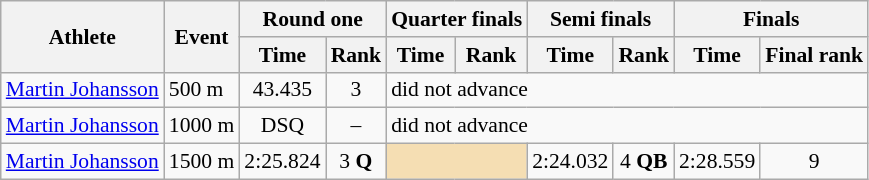<table class="wikitable" style="font-size:90%">
<tr>
<th rowspan="2">Athlete</th>
<th rowspan="2">Event</th>
<th colspan="2">Round one</th>
<th colspan="2">Quarter finals</th>
<th colspan="2">Semi finals</th>
<th colspan="2">Finals</th>
</tr>
<tr>
<th>Time</th>
<th>Rank</th>
<th>Time</th>
<th>Rank</th>
<th>Time</th>
<th>Rank</th>
<th>Time</th>
<th>Final rank</th>
</tr>
<tr>
<td><a href='#'>Martin Johansson</a></td>
<td>500 m</td>
<td align="center">43.435</td>
<td align="center">3</td>
<td colspan="6">did not advance</td>
</tr>
<tr>
<td><a href='#'>Martin Johansson</a></td>
<td>1000 m</td>
<td align="center">DSQ</td>
<td align="center">–</td>
<td colspan="6">did not advance</td>
</tr>
<tr>
<td><a href='#'>Martin Johansson</a></td>
<td>1500 m</td>
<td align="center">2:25.824</td>
<td align="center">3 <strong>Q</strong></td>
<td colspan="2" bgcolor="wheat"></td>
<td align="center">2:24.032</td>
<td align="center">4 <strong>QB</strong></td>
<td align="center">2:28.559</td>
<td align="center">9</td>
</tr>
</table>
